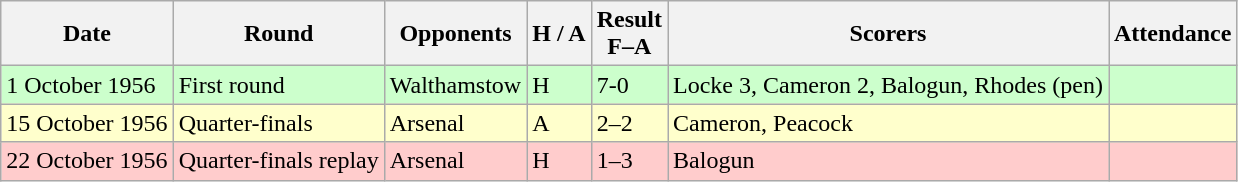<table class="wikitable">
<tr>
<th>Date</th>
<th>Round</th>
<th>Opponents</th>
<th>H / A</th>
<th>Result<br>F–A</th>
<th>Scorers</th>
<th>Attendance</th>
</tr>
<tr bgcolor="#ccffcc">
<td>1 October 1956</td>
<td>First round</td>
<td>Walthamstow</td>
<td>H</td>
<td>7-0</td>
<td>Locke 3, Cameron 2, Balogun, Rhodes (pen)</td>
<td></td>
</tr>
<tr bgcolor="#FFFFCC">
<td>15 October 1956</td>
<td>Quarter-finals</td>
<td>Arsenal</td>
<td>A</td>
<td>2–2</td>
<td>Cameron, Peacock</td>
<td></td>
</tr>
<tr bgcolor="#ffcccc">
<td>22 October 1956</td>
<td>Quarter-finals replay</td>
<td>Arsenal</td>
<td>H</td>
<td>1–3</td>
<td>Balogun</td>
<td></td>
</tr>
</table>
